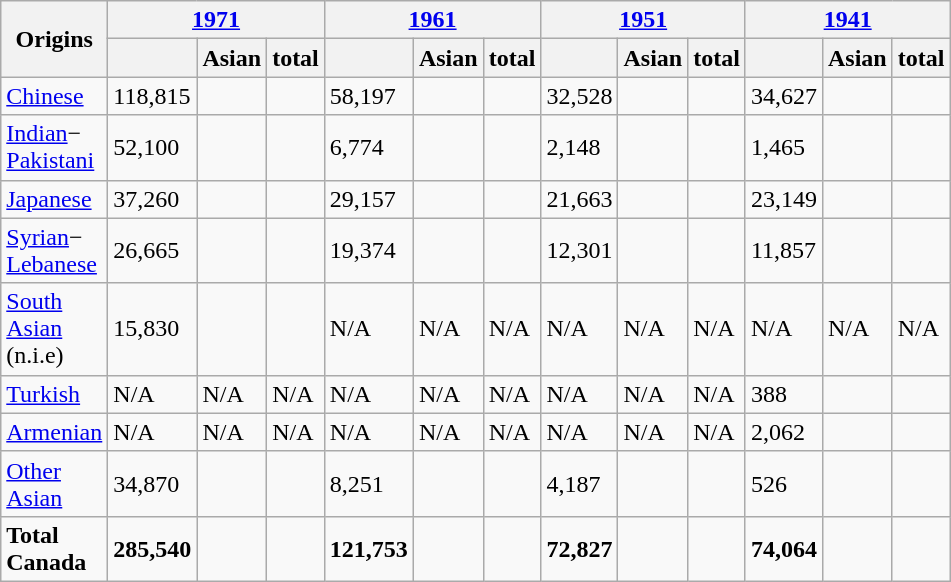<table class="wikitable collapsible collapsed sortable">
<tr>
<th rowspan="2">Origins</th>
<th colspan="3"><a href='#'>1971</a></th>
<th colspan="3"><a href='#'>1961</a></th>
<th colspan="3"><a href='#'>1951</a></th>
<th colspan="3"><a href='#'>1941</a></th>
</tr>
<tr>
<th><a href='#'></a></th>
<th> Asian </th>
<th> total </th>
<th></th>
<th> Asian </th>
<th> total </th>
<th></th>
<th> Asian </th>
<th> total </th>
<th></th>
<th> Asian </th>
<th> total </th>
</tr>
<tr>
<td><a href='#'>Chinese</a></td>
<td>118,815</td>
<td></td>
<td></td>
<td>58,197</td>
<td></td>
<td></td>
<td>32,528</td>
<td></td>
<td></td>
<td>34,627</td>
<td></td>
<td></td>
</tr>
<tr>
<td><a href='#'>Indian</a>−<br><a href='#'>Pakistani</a></td>
<td>52,100</td>
<td></td>
<td></td>
<td>6,774</td>
<td></td>
<td></td>
<td>2,148</td>
<td></td>
<td></td>
<td>1,465</td>
<td></td>
<td></td>
</tr>
<tr>
<td><a href='#'>Japanese</a></td>
<td>37,260</td>
<td></td>
<td></td>
<td>29,157</td>
<td></td>
<td></td>
<td>21,663</td>
<td></td>
<td></td>
<td>23,149</td>
<td></td>
<td></td>
</tr>
<tr>
<td><a href='#'>Syrian</a>−<br><a href='#'>Lebanese</a></td>
<td>26,665</td>
<td></td>
<td></td>
<td>19,374</td>
<td></td>
<td></td>
<td>12,301</td>
<td></td>
<td></td>
<td>11,857</td>
<td></td>
<td></td>
</tr>
<tr>
<td><a href='#'>South<br>Asian</a><br>(n.i.e)</td>
<td>15,830</td>
<td></td>
<td></td>
<td>N/A</td>
<td>N/A</td>
<td>N/A</td>
<td>N/A</td>
<td>N/A</td>
<td>N/A</td>
<td>N/A</td>
<td>N/A</td>
<td>N/A</td>
</tr>
<tr>
<td><a href='#'>Turkish</a></td>
<td>N/A</td>
<td>N/A</td>
<td>N/A</td>
<td>N/A</td>
<td>N/A</td>
<td>N/A</td>
<td>N/A</td>
<td>N/A</td>
<td>N/A</td>
<td>388</td>
<td></td>
<td></td>
</tr>
<tr>
<td><a href='#'>Armenian</a></td>
<td>N/A</td>
<td>N/A</td>
<td>N/A</td>
<td>N/A</td>
<td>N/A</td>
<td>N/A</td>
<td>N/A</td>
<td>N/A</td>
<td>N/A</td>
<td>2,062</td>
<td></td>
<td></td>
</tr>
<tr>
<td><a href='#'>Other<br>Asian</a></td>
<td>34,870</td>
<td></td>
<td></td>
<td>8,251</td>
<td></td>
<td></td>
<td>4,187</td>
<td></td>
<td></td>
<td>526</td>
<td></td>
<td></td>
</tr>
<tr>
<td> <strong>Total<br>Canada</strong></td>
<td><strong>285,540</strong></td>
<td><strong></strong></td>
<td><strong></strong></td>
<td><strong>121,753 </strong></td>
<td><strong></strong></td>
<td><strong></strong></td>
<td><strong>72,827</strong></td>
<td><strong></strong></td>
<td><strong></strong></td>
<td><strong>74,064</strong></td>
<td><strong></strong></td>
<td><strong></strong></td>
</tr>
</table>
